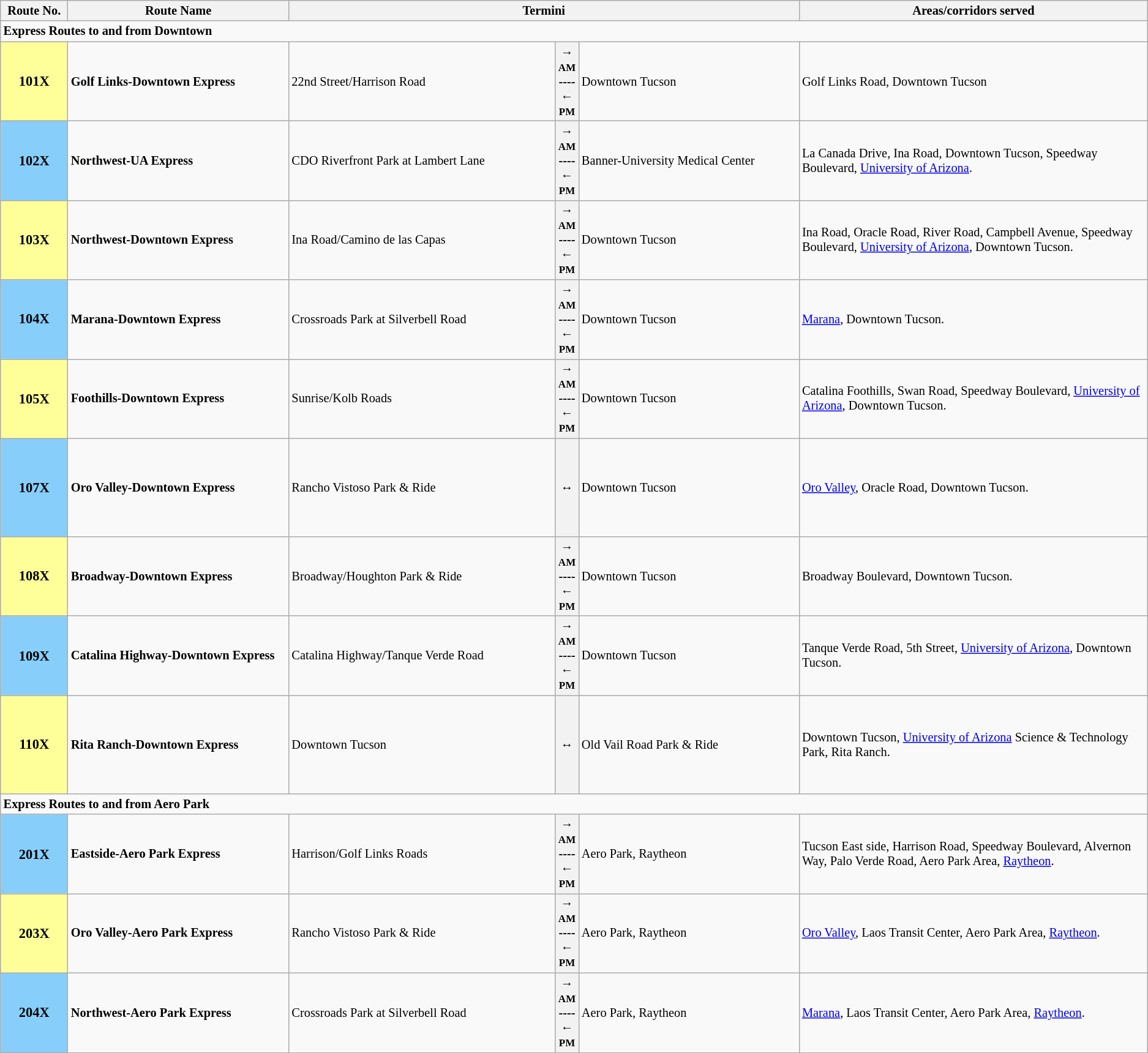<table class=wikitable style="font-size: 85%;" |>
<tr>
<th Style="width:70px;">Route No.</th>
<th Style="width:250px;">Route Name</th>
<th colspan=3>Termini</th>
<th Style="width:400px;">Areas/corridors served</th>
</tr>
<tr>
<td colspan=7><strong>Express Routes to and from Downtown</strong></td>
</tr>
<tr>
<td Style="text-align:center; background:#FFFF99; color:black; vertical-align:center; font-size: 110%"><div><strong>101X</strong></div></td>
<td Style="font-size: 100%"><div><strong>Golf Links-Downtown Express</strong></div></td>
<td Style="width:200px;">22nd Street/Harrison Road</td>
<th><span>→</span><br><small>AM</small><br>----<br><span>←</span><br><small>PM</small></th>
<td Style="width:250px;">Downtown Tucson</td>
<td>Golf Links Road, Downtown Tucson</td>
</tr>
<tr>
<td Style="text-align:center; background:#87CEFA; color:black; vertical-align:center; font-size: 110%"><div><strong>102X</strong></div></td>
<td Style="font-size: 100%"><div><strong>Northwest-UA Express</strong></div></td>
<td Style="width:200px;">CDO Riverfront Park at Lambert Lane</td>
<th><span>→</span><br><small>AM</small><br>----<br><span>←</span><br><small>PM</small></th>
<td Style="width:250px;">Banner-University Medical Center</td>
<td>La Canada Drive, Ina Road, Downtown Tucson, Speedway Boulevard, <a href='#'>University of Arizona</a>.</td>
</tr>
<tr>
<td Style="text-align:center; background:#FFFF99; color:black; vertical-align:center; font-size: 110%"><div><strong>103X</strong></div></td>
<td Style="font-size: 100%"><div><strong>Northwest-Downtown Express</strong></div></td>
<td Style="width:200px;">Ina Road/Camino de las Capas</td>
<th><span>→</span><br><small>AM</small><br>----<br><span>←</span><br><small>PM</small></th>
<td Style="width:250px;">Downtown Tucson</td>
<td>Ina Road, Oracle Road, River Road, Campbell Avenue, Speedway Boulevard, <a href='#'>University of Arizona</a>, Downtown Tucson.</td>
</tr>
<tr>
<td Style="text-align:center; background:#87CEFA; color:black; vertical-align:center; font-size: 110%"><div><strong>104X</strong></div></td>
<td Style="font-size: 100%"><div><strong>Marana-Downtown Express</strong></div></td>
<td Style="width:200px;">Crossroads Park at Silverbell Road</td>
<th><span>→</span><br><small>AM</small><br>----<br><span>←</span><br><small>PM</small></th>
<td Style="width:250px;">Downtown Tucson</td>
<td><a href='#'>Marana</a>, Downtown Tucson.</td>
</tr>
<tr>
<td Style="text-align:center; background:#FFFF99; color:black; vertical-align:center; font-size: 110%"><div><strong>105X</strong></div></td>
<td Style="font-size: 100%"><div><strong>Foothills-Downtown Express</strong></div></td>
<td Style="width:200px;">Sunrise/Kolb Roads</td>
<th><span>→</span><br><small>AM</small><br>----<br><span>←</span><br><small>PM</small></th>
<td Style="width:250px;">Downtown Tucson</td>
<td>Catalina Foothills, Swan Road, Speedway Boulevard, <a href='#'>University of Arizona</a>, Downtown Tucson.</td>
</tr>
<tr>
<td Style="text-align:center; height:100px; background:#87CEFA; color:black; vertical-align:center; font-size: 110%"><div><strong>107X</strong></div></td>
<td Style="font-size: 100%"><div><strong>Oro Valley-Downtown Express</strong></div></td>
<td Style="width:200px;">Rancho Vistoso Park & Ride</td>
<th><span>↔</span></th>
<td Style="width:250px;">Downtown Tucson</td>
<td><a href='#'>Oro Valley</a>, Oracle Road, Downtown Tucson.</td>
</tr>
<tr>
<td Style="text-align:center; background:#FFFF99; color:black; vertical-align:center; font-size: 110%"><div><strong>108X</strong></div></td>
<td Style="font-size: 100%"><div><strong>Broadway-Downtown Express</strong></div></td>
<td Style="width:200px;">Broadway/Houghton Park & Ride</td>
<th><span>→</span><br><small>AM</small><br>----<br><span>←</span><br><small>PM</small></th>
<td Style="width:250px;">Downtown Tucson</td>
<td>Broadway Boulevard, Downtown Tucson.</td>
</tr>
<tr>
<td Style="text-align:center; background:#87CEFA; color:black; vertical-align:center; font-size: 110%"><div><strong>109X</strong></div></td>
<td Style="font-size: 100%"><div><strong>Catalina Highway-Downtown Express</strong></div></td>
<td Style="width:200px;">Catalina Highway/Tanque Verde Road</td>
<th><span>→</span><br><small>AM</small><br>----<br><span>←</span><br><small>PM</small></th>
<td Style="width:250px;">Downtown Tucson</td>
<td>Tanque Verde Road, 5th Street, <a href='#'>University of Arizona</a>, Downtown Tucson.</td>
</tr>
<tr>
<td Style="text-align:center; height:100px; background:#FFFF99; color:black; vertical-align:center; font-size: 110%"><div><strong>110X</strong></div></td>
<td Style="font-size: 100%"><div><strong>Rita Ranch-Downtown Express</strong></div></td>
<td Style="width:200px;">Downtown Tucson</td>
<th><span>↔</span></th>
<td Style="width:250px;">Old Vail Road Park & Ride</td>
<td>Downtown Tucson, <a href='#'>University of Arizona</a> Science & Technology Park, Rita Ranch.</td>
</tr>
<tr>
<td colspan=7><strong>Express Routes to and from Aero Park</strong></td>
</tr>
<tr>
<td Style="text-align:center; background:#87CEFA; color:black; vertical-align:center; font-size: 110%"><div><strong>201X</strong></div></td>
<td Style="font-size: 100%"><div><strong>Eastside-Aero Park Express</strong></div></td>
<td Style="width:300px;">Harrison/Golf Links Roads</td>
<th><span>→</span><br><small>AM</small><br>----<br><span>←</span><br><small>PM</small></th>
<td Style="width:250px;">Aero Park, Raytheon</td>
<td>Tucson East side, Harrison Road, Speedway Boulevard, Alvernon Way, Palo Verde Road, Aero Park Area, <a href='#'>Raytheon</a>.</td>
</tr>
<tr>
<td Style="text-align:center; background:#FFFF99; color:black; vertical-align:center; font-size: 110%"><div><strong>203X</strong></div></td>
<td Style="font-size: 100%"><div><strong>Oro Valley-Aero Park Express</strong></div></td>
<td Style="width:200px;">Rancho Vistoso Park & Ride</td>
<th><span>→</span><br><small>AM</small><br>----<br><span>←</span><br><small>PM</small></th>
<td Style="width:250px;">Aero Park, Raytheon</td>
<td><a href='#'>Oro Valley</a>, Laos Transit Center, Aero Park Area, <a href='#'>Raytheon</a>.</td>
</tr>
<tr>
<td Style="text-align:center; background:#87CEFA; color:black; vertical-align:center; font-size: 110%"><div><strong>204X</strong></div></td>
<td Style="font-size: 100%"><div><strong>Northwest-Aero Park Express</strong></div></td>
<td Style="width:200px;">Crossroads Park at Silverbell Road</td>
<th><span>→</span><br><small>AM</small><br>----<br><span>←</span><br><small>PM</small></th>
<td Style="width:250px;">Aero Park, Raytheon</td>
<td><a href='#'>Marana</a>, Laos Transit Center, Aero Park Area, <a href='#'>Raytheon</a>.</td>
</tr>
<tr>
</tr>
</table>
